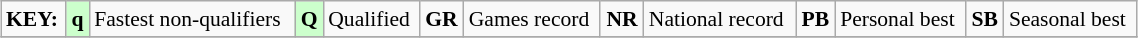<table class="wikitable" style="margin:0.5em auto; font-size:90%;position:relative;" width=60%>
<tr>
<td><strong>KEY:</strong></td>
<td bgcolor=ccffcc align=center><strong>q</strong></td>
<td>Fastest non-qualifiers</td>
<td bgcolor=ccffcc align=center><strong>Q</strong></td>
<td>Qualified</td>
<td align=center><strong>GR</strong></td>
<td>Games record</td>
<td align=center><strong>NR</strong></td>
<td>National record</td>
<td align=center><strong>PB</strong></td>
<td>Personal best</td>
<td align=center><strong>SB</strong></td>
<td>Seasonal best</td>
</tr>
<tr>
</tr>
</table>
